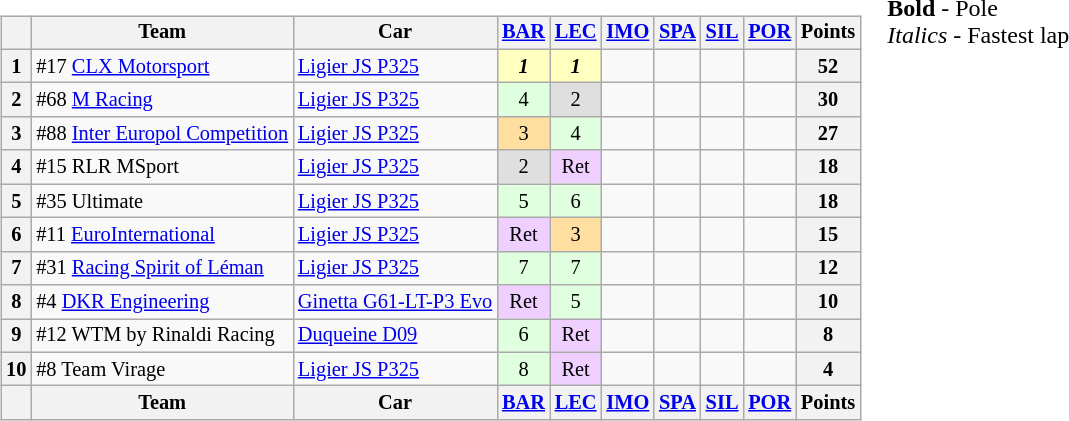<table>
<tr>
<td></td>
<td valign="top"><br><table class="wikitable" style="font-size:85%; text-align:center;">
<tr>
<th></th>
<th>Team</th>
<th>Car</th>
<th><a href='#'>BAR</a><br></th>
<th><a href='#'>LEC</a><br></th>
<th><a href='#'>IMO</a><br></th>
<th><a href='#'>SPA</a><br></th>
<th><a href='#'>SIL</a><br></th>
<th><a href='#'>POR</a><br></th>
<th>Points</th>
</tr>
<tr>
<th>1</th>
<td align="left"> #17 <a href='#'>CLX Motorsport</a></td>
<td align="left"><a href='#'>Ligier JS P325</a></td>
<td style="background:#ffffbf;"><strong><em>1</em></strong></td>
<td style="background:#ffffbf;"><strong><em>1</em></strong></td>
<td></td>
<td></td>
<td></td>
<td></td>
<th>52</th>
</tr>
<tr>
<th>2</th>
<td align="left"> #68 <a href='#'>M Racing</a></td>
<td align="left"><a href='#'>Ligier JS P325</a></td>
<td style="background:#dfffdf;">4</td>
<td style="background:#dfdfdf;">2</td>
<td></td>
<td></td>
<td></td>
<td></td>
<th>30</th>
</tr>
<tr>
<th>3</th>
<td align="left"> #88 <a href='#'>Inter Europol Competition</a></td>
<td align="left"><a href='#'>Ligier JS P325</a></td>
<td style="background:#ffdf9f;">3</td>
<td style="background:#dfffdf;">4</td>
<td></td>
<td></td>
<td></td>
<td></td>
<th>27</th>
</tr>
<tr>
<th>4</th>
<td align="left"> #15 RLR MSport</td>
<td align="left"><a href='#'>Ligier JS P325</a></td>
<td style="background:#dfdfdf;">2</td>
<td style="background:#efcfff;">Ret</td>
<td></td>
<td></td>
<td></td>
<td></td>
<th>18</th>
</tr>
<tr>
<th>5</th>
<td align="left"> #35 Ultimate</td>
<td align="left"><a href='#'>Ligier JS P325</a></td>
<td style="background:#dfffdf;">5</td>
<td style="background:#dfffdf;">6</td>
<td></td>
<td></td>
<td></td>
<td></td>
<th>18</th>
</tr>
<tr>
<th>6</th>
<td align="left"> #11 <a href='#'>EuroInternational</a></td>
<td align="left"><a href='#'>Ligier JS P325</a></td>
<td style="background:#efcfff;">Ret</td>
<td style="background:#ffdf9f;">3</td>
<td></td>
<td></td>
<td></td>
<td></td>
<th>15</th>
</tr>
<tr>
<th>7</th>
<td align="left"> #31 <a href='#'>Racing Spirit of Léman</a></td>
<td align="left"><a href='#'>Ligier JS P325</a></td>
<td style="background:#dfffdf;">7</td>
<td style="background:#dfffdf;">7</td>
<td></td>
<td></td>
<td></td>
<td></td>
<th>12</th>
</tr>
<tr>
<th>8</th>
<td align="left"> #4 <a href='#'>DKR Engineering</a></td>
<td align="left"><a href='#'>Ginetta G61-LT-P3 Evo</a></td>
<td style="background:#efcfff;">Ret</td>
<td style="background:#dfffdf;">5</td>
<td></td>
<td></td>
<td></td>
<td></td>
<th>10</th>
</tr>
<tr>
<th>9</th>
<td align="left"> #12 WTM by Rinaldi Racing</td>
<td align="left"><a href='#'>Duqueine D09</a></td>
<td style="background:#dfffdf;">6</td>
<td style="background:#efcfff;">Ret</td>
<td></td>
<td></td>
<td></td>
<td></td>
<th>8</th>
</tr>
<tr>
<th>10</th>
<td align="left"> #8 Team Virage</td>
<td align="left"><a href='#'>Ligier JS P325</a></td>
<td style="background:#dfffdf;">8</td>
<td style="background:#efcfff;">Ret</td>
<td></td>
<td></td>
<td></td>
<td></td>
<th>4</th>
</tr>
<tr>
<th></th>
<th>Team</th>
<th>Car</th>
<th><a href='#'>BAR</a><br></th>
<th><a href='#'>LEC</a><br></th>
<th><a href='#'>IMO</a><br></th>
<th><a href='#'>SPA</a><br></th>
<th><a href='#'>SIL</a><br></th>
<th><a href='#'>POR</a><br></th>
<th>Points</th>
</tr>
</table>
</td>
<td valign="top"><br><span><strong>Bold</strong> - Pole</span><br><span><em>Italics</em> - Fastest lap</span></td>
</tr>
</table>
